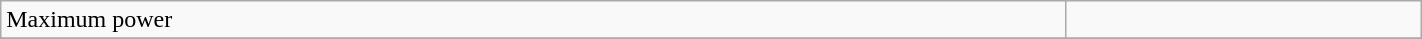<table class="wikitable" width="75%">
<tr>
<td width="75%">Maximum power</td>
<td align="center"></td>
</tr>
<tr>
</tr>
</table>
